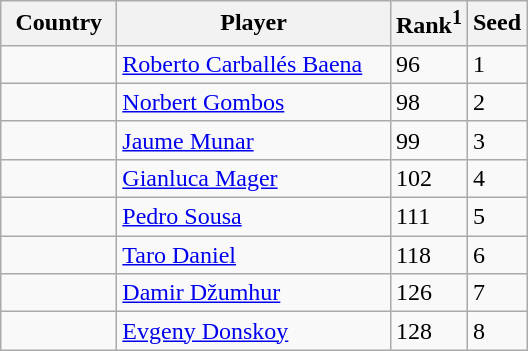<table class="sortable wikitable">
<tr>
<th width="70">Country</th>
<th width="175">Player</th>
<th>Rank<sup>1</sup></th>
<th>Seed</th>
</tr>
<tr>
<td></td>
<td><a href='#'>Roberto Carballés Baena</a></td>
<td>96</td>
<td>1</td>
</tr>
<tr>
<td></td>
<td><a href='#'>Norbert Gombos</a></td>
<td>98</td>
<td>2</td>
</tr>
<tr>
<td></td>
<td><a href='#'>Jaume Munar</a></td>
<td>99</td>
<td>3</td>
</tr>
<tr>
<td></td>
<td><a href='#'>Gianluca Mager</a></td>
<td>102</td>
<td>4</td>
</tr>
<tr>
<td></td>
<td><a href='#'>Pedro Sousa</a></td>
<td>111</td>
<td>5</td>
</tr>
<tr>
<td></td>
<td><a href='#'>Taro Daniel</a></td>
<td>118</td>
<td>6</td>
</tr>
<tr>
<td></td>
<td><a href='#'>Damir Džumhur</a></td>
<td>126</td>
<td>7</td>
</tr>
<tr>
<td></td>
<td><a href='#'>Evgeny Donskoy</a></td>
<td>128</td>
<td>8</td>
</tr>
</table>
